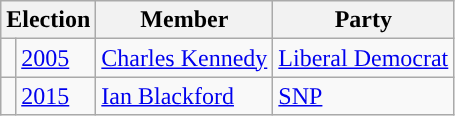<table class="wikitable">
<tr>
<th colspan=2>Election</th>
<th>Member</th>
<th>Party</th>
</tr>
<tr>
<td style="color:inherit;background-color: "></td>
<td><a href='#'>2005</a></td>
<td><a href='#'>Charles Kennedy</a></td>
<td><a href='#'>Liberal Democrat</a></td>
</tr>
<tr>
<td style="color:inherit;background-color: "></td>
<td><a href='#'>2015</a></td>
<td><a href='#'>Ian Blackford</a></td>
<td><a href='#'>SNP</a></td>
</tr>
</table>
